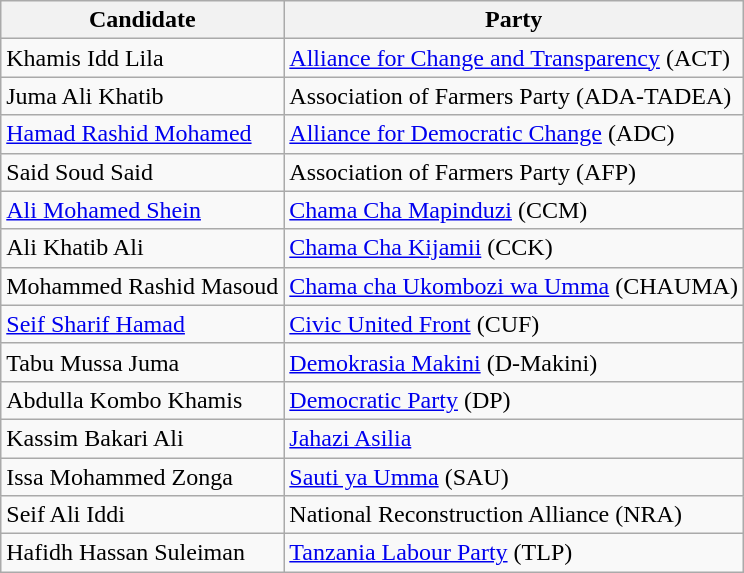<table class="wikitable">
<tr>
<th>Candidate</th>
<th>Party</th>
</tr>
<tr>
<td>Khamis Idd Lila</td>
<td><a href='#'>Alliance for Change and Transparency</a> (ACT)</td>
</tr>
<tr>
<td>Juma Ali Khatib</td>
<td>Association of Farmers Party (ADA-TADEA)</td>
</tr>
<tr>
<td><a href='#'>Hamad Rashid Mohamed</a></td>
<td><a href='#'>Alliance for Democratic Change</a> (ADC)</td>
</tr>
<tr>
<td>Said Soud Said</td>
<td>Association of Farmers Party (AFP)</td>
</tr>
<tr>
<td><a href='#'>Ali Mohamed Shein</a></td>
<td><a href='#'>Chama Cha Mapinduzi</a> (CCM)</td>
</tr>
<tr>
<td>Ali Khatib Ali</td>
<td><a href='#'>Chama Cha Kijamii</a> (CCK)</td>
</tr>
<tr>
<td>Mohammed Rashid Masoud</td>
<td><a href='#'>Chama cha Ukombozi wa Umma</a> (CHAUMA)</td>
</tr>
<tr>
<td><a href='#'>Seif Sharif Hamad</a></td>
<td><a href='#'>Civic United Front</a> (CUF)</td>
</tr>
<tr>
<td>Tabu Mussa Juma</td>
<td><a href='#'>Demokrasia Makini</a> (D-Makini)</td>
</tr>
<tr>
<td>Abdulla Kombo Khamis</td>
<td><a href='#'>Democratic Party</a> (DP)</td>
</tr>
<tr>
<td>Kassim Bakari Ali</td>
<td><a href='#'>Jahazi Asilia</a></td>
</tr>
<tr>
<td>Issa Mohammed Zonga</td>
<td><a href='#'>Sauti ya Umma</a> (SAU)</td>
</tr>
<tr>
<td>Seif Ali Iddi</td>
<td>National Reconstruction Alliance (NRA)</td>
</tr>
<tr>
<td>Hafidh Hassan Suleiman</td>
<td><a href='#'>Tanzania Labour Party</a> (TLP)</td>
</tr>
</table>
